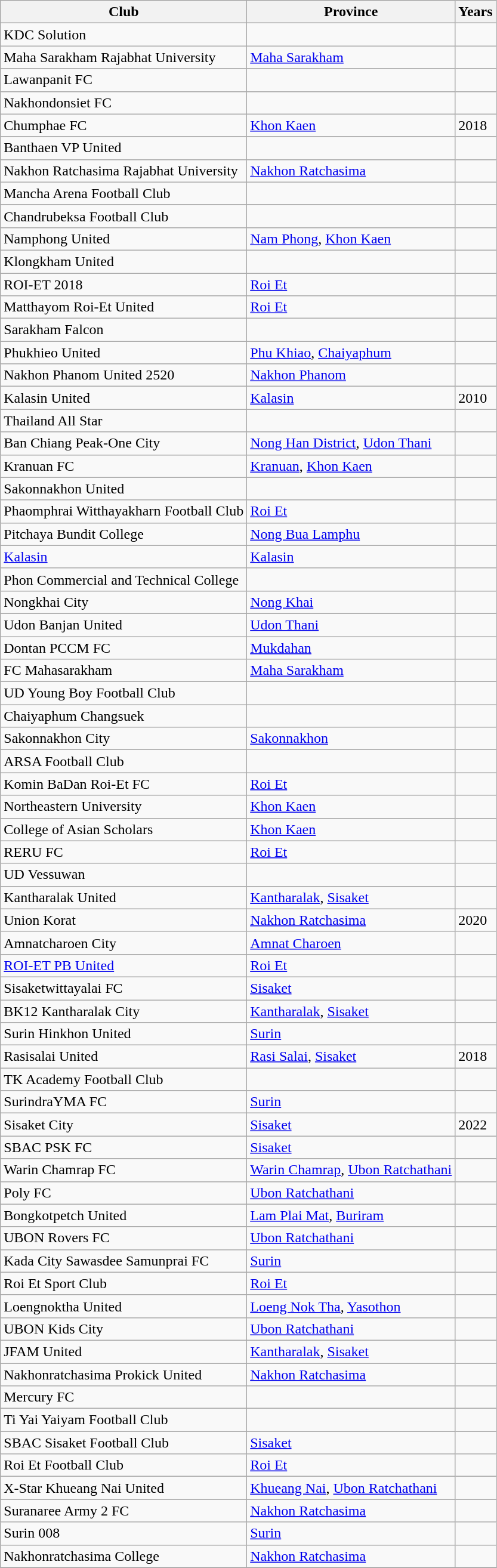<table class="wikitable">
<tr>
<th>Club</th>
<th>Province</th>
<th>Years</th>
</tr>
<tr>
<td>KDC Solution</td>
<td></td>
<td></td>
</tr>
<tr>
<td>Maha Sarakham Rajabhat University</td>
<td><a href='#'>Maha Sarakham</a></td>
<td></td>
</tr>
<tr>
<td>Lawanpanit FC</td>
<td></td>
<td></td>
</tr>
<tr>
<td>Nakhondonsiet FC</td>
<td></td>
<td></td>
</tr>
<tr>
<td>Chumphae FC</td>
<td><a href='#'>Khon Kaen</a></td>
<td>2018</td>
</tr>
<tr>
<td>Banthaen VP United</td>
<td></td>
<td></td>
</tr>
<tr>
<td>Nakhon Ratchasima Rajabhat University</td>
<td><a href='#'>Nakhon Ratchasima</a></td>
<td></td>
</tr>
<tr>
<td>Mancha Arena Football Club</td>
<td></td>
<td></td>
</tr>
<tr>
<td>Chandrubeksa Football Club</td>
<td></td>
<td></td>
</tr>
<tr>
<td>Namphong United</td>
<td><a href='#'>Nam Phong</a>, <a href='#'>Khon Kaen</a></td>
<td></td>
</tr>
<tr>
<td>Klongkham United</td>
<td></td>
<td></td>
</tr>
<tr>
<td>ROI-ET 2018</td>
<td><a href='#'>Roi Et</a></td>
<td></td>
</tr>
<tr>
<td>Matthayom Roi-Et United</td>
<td><a href='#'>Roi Et</a></td>
<td></td>
</tr>
<tr>
<td>Sarakham Falcon</td>
<td></td>
<td></td>
</tr>
<tr>
<td>Phukhieo United</td>
<td><a href='#'>Phu Khiao</a>, <a href='#'>Chaiyaphum</a></td>
<td></td>
</tr>
<tr>
<td>Nakhon Phanom United 2520</td>
<td><a href='#'>Nakhon Phanom</a></td>
<td></td>
</tr>
<tr>
<td>Kalasin United</td>
<td><a href='#'>Kalasin</a></td>
<td>2010</td>
</tr>
<tr>
<td>Thailand All Star</td>
<td></td>
<td></td>
</tr>
<tr>
<td>Ban Chiang Peak-One City</td>
<td><a href='#'>Nong Han District</a>, <a href='#'>Udon Thani</a></td>
<td></td>
</tr>
<tr>
<td>Kranuan FC</td>
<td><a href='#'>Kranuan</a>, <a href='#'>Khon Kaen</a></td>
<td></td>
</tr>
<tr>
<td>Sakonnakhon United</td>
<td></td>
<td></td>
</tr>
<tr>
<td>Phaomphrai Witthayakharn Football Club</td>
<td><a href='#'>Roi Et</a></td>
<td></td>
</tr>
<tr>
<td>Pitchaya Bundit College</td>
<td><a href='#'>Nong Bua Lamphu</a></td>
<td></td>
</tr>
<tr>
<td><a href='#'>Kalasin</a></td>
<td><a href='#'>Kalasin</a></td>
<td></td>
</tr>
<tr>
<td>Phon Commercial and Technical College</td>
<td></td>
<td></td>
</tr>
<tr>
<td>Nongkhai City</td>
<td><a href='#'>Nong Khai</a></td>
<td></td>
</tr>
<tr>
<td>Udon Banjan United</td>
<td><a href='#'>Udon Thani</a></td>
<td></td>
</tr>
<tr>
<td>Dontan PCCM FC</td>
<td><a href='#'>Mukdahan</a></td>
<td></td>
</tr>
<tr>
<td>FC Mahasarakham</td>
<td><a href='#'>Maha Sarakham</a></td>
<td></td>
</tr>
<tr>
<td>UD Young Boy Football Club</td>
<td></td>
<td></td>
</tr>
<tr>
<td>Chaiyaphum Changsuek</td>
<td></td>
<td></td>
</tr>
<tr>
<td>Sakonnakhon City</td>
<td><a href='#'>Sakonnakhon</a></td>
<td></td>
</tr>
<tr>
<td>ARSA Football Club</td>
<td></td>
<td></td>
</tr>
<tr>
<td>Komin BaDan Roi-Et FC</td>
<td><a href='#'>Roi Et</a></td>
<td></td>
</tr>
<tr>
<td>Northeastern University</td>
<td><a href='#'>Khon Kaen</a></td>
<td></td>
</tr>
<tr>
<td>College of Asian Scholars</td>
<td><a href='#'>Khon Kaen</a></td>
<td></td>
</tr>
<tr>
<td>RERU FC</td>
<td><a href='#'>Roi Et</a></td>
<td></td>
</tr>
<tr>
<td>UD Vessuwan</td>
<td></td>
<td></td>
</tr>
<tr>
<td>Kantharalak United</td>
<td><a href='#'>Kantharalak</a>, <a href='#'>Sisaket</a></td>
<td></td>
</tr>
<tr>
<td>Union Korat</td>
<td><a href='#'>Nakhon Ratchasima</a></td>
<td>2020</td>
</tr>
<tr>
<td>Amnatcharoen City</td>
<td><a href='#'>Amnat Charoen</a></td>
<td></td>
</tr>
<tr>
<td><a href='#'>ROI-ET PB United</a></td>
<td><a href='#'>Roi Et</a></td>
<td></td>
</tr>
<tr>
<td>Sisaketwittayalai FC</td>
<td><a href='#'>Sisaket</a></td>
<td></td>
</tr>
<tr>
<td>BK12 Kantharalak City</td>
<td><a href='#'>Kantharalak</a>, <a href='#'>Sisaket</a></td>
<td></td>
</tr>
<tr>
<td>Surin Hinkhon United</td>
<td><a href='#'>Surin</a></td>
<td></td>
</tr>
<tr>
<td>Rasisalai United</td>
<td><a href='#'>Rasi Salai</a>, <a href='#'>Sisaket</a></td>
<td>2018</td>
</tr>
<tr>
<td>TK Academy Football Club</td>
<td></td>
<td></td>
</tr>
<tr>
<td>SurindraYMA FC</td>
<td><a href='#'>Surin</a></td>
<td></td>
</tr>
<tr>
<td>Sisaket City</td>
<td><a href='#'>Sisaket</a></td>
<td>2022</td>
</tr>
<tr>
<td>SBAC PSK FC</td>
<td><a href='#'>Sisaket</a></td>
<td></td>
</tr>
<tr>
<td>Warin Chamrap FC</td>
<td><a href='#'>Warin Chamrap</a>, <a href='#'>Ubon Ratchathani</a></td>
<td></td>
</tr>
<tr>
<td>Poly FC</td>
<td><a href='#'>Ubon Ratchathani</a></td>
<td></td>
</tr>
<tr>
<td>Bongkotpetch United</td>
<td><a href='#'>Lam Plai Mat</a>, <a href='#'>Buriram</a></td>
<td></td>
</tr>
<tr>
<td>UBON Rovers FC</td>
<td><a href='#'>Ubon Ratchathani</a></td>
<td></td>
</tr>
<tr>
<td>Kada City Sawasdee Samunprai FC</td>
<td><a href='#'>Surin</a></td>
<td></td>
</tr>
<tr>
<td>Roi Et Sport Club</td>
<td><a href='#'>Roi Et</a></td>
<td></td>
</tr>
<tr>
<td>Loengnoktha United</td>
<td><a href='#'>Loeng Nok Tha</a>, <a href='#'>Yasothon</a></td>
<td></td>
</tr>
<tr>
<td>UBON Kids City</td>
<td><a href='#'>Ubon Ratchathani</a></td>
<td></td>
</tr>
<tr>
<td>JFAM United</td>
<td><a href='#'>Kantharalak</a>, <a href='#'>Sisaket</a></td>
<td></td>
</tr>
<tr>
<td>Nakhonratchasima Prokick United</td>
<td><a href='#'>Nakhon Ratchasima</a></td>
<td></td>
</tr>
<tr>
<td>Mercury FC</td>
<td></td>
<td></td>
</tr>
<tr>
<td>Ti Yai Yaiyam Football Club</td>
<td></td>
<td></td>
</tr>
<tr>
<td>SBAC Sisaket Football Club</td>
<td><a href='#'>Sisaket</a></td>
<td></td>
</tr>
<tr>
<td>Roi Et Football Club</td>
<td><a href='#'>Roi Et</a></td>
<td></td>
</tr>
<tr>
<td>X-Star Khueang Nai United</td>
<td><a href='#'>Khueang Nai</a>, <a href='#'>Ubon Ratchathani</a></td>
<td></td>
</tr>
<tr>
<td>Suranaree Army 2 FC</td>
<td><a href='#'>Nakhon Ratchasima</a></td>
<td></td>
</tr>
<tr>
<td>Surin 008</td>
<td><a href='#'>Surin</a></td>
<td></td>
</tr>
<tr>
<td>Nakhonratchasima College</td>
<td><a href='#'>Nakhon Ratchasima</a></td>
<td></td>
</tr>
<tr>
</tr>
</table>
